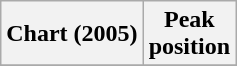<table class="wikitable sortable">
<tr>
<th align="left">Chart (2005)</th>
<th align="center">Peak<br>position</th>
</tr>
<tr>
</tr>
</table>
